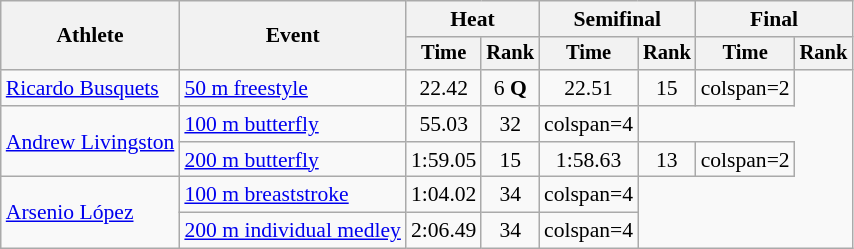<table class=wikitable style=font-size:90%;text-align:center>
<tr>
<th rowspan=2>Athlete</th>
<th rowspan=2>Event</th>
<th colspan=2>Heat</th>
<th colspan=2>Semifinal</th>
<th colspan=2>Final</th>
</tr>
<tr style=font-size:95%>
<th>Time</th>
<th>Rank</th>
<th>Time</th>
<th>Rank</th>
<th>Time</th>
<th>Rank</th>
</tr>
<tr>
<td align=left><a href='#'>Ricardo Busquets</a></td>
<td align=left><a href='#'>50 m freestyle</a></td>
<td>22.42</td>
<td>6 <strong>Q</strong></td>
<td>22.51</td>
<td>15</td>
<td>colspan=2 </td>
</tr>
<tr>
<td align=left rowspan=2><a href='#'>Andrew Livingston</a></td>
<td align=left><a href='#'>100 m butterfly</a></td>
<td>55.03</td>
<td>32</td>
<td>colspan=4 </td>
</tr>
<tr>
<td align=left><a href='#'>200 m butterfly</a></td>
<td>1:59.05</td>
<td>15</td>
<td>1:58.63</td>
<td>13</td>
<td>colspan=2 </td>
</tr>
<tr>
<td align=left rowspan=2><a href='#'>Arsenio López</a></td>
<td align=left><a href='#'>100 m breaststroke</a></td>
<td>1:04.02</td>
<td>34</td>
<td>colspan=4 </td>
</tr>
<tr>
<td align=left><a href='#'>200 m individual medley</a></td>
<td>2:06.49</td>
<td>34</td>
<td>colspan=4 </td>
</tr>
</table>
